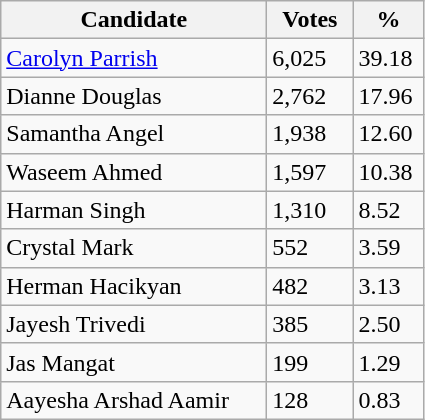<table class="wikitable">
<tr>
<th style="width: 170px">Candidate</th>
<th style="width: 50px">Votes</th>
<th style="width: 40px">%</th>
</tr>
<tr>
<td><a href='#'>Carolyn Parrish</a></td>
<td>6,025</td>
<td>39.18</td>
</tr>
<tr>
<td>Dianne Douglas</td>
<td>2,762</td>
<td>17.96</td>
</tr>
<tr>
<td>Samantha Angel</td>
<td>1,938</td>
<td>12.60</td>
</tr>
<tr>
<td>Waseem Ahmed</td>
<td>1,597</td>
<td>10.38</td>
</tr>
<tr>
<td>Harman Singh</td>
<td>1,310</td>
<td>8.52</td>
</tr>
<tr>
<td>Crystal Mark</td>
<td>552</td>
<td>3.59</td>
</tr>
<tr>
<td>Herman Hacikyan</td>
<td>482</td>
<td>3.13</td>
</tr>
<tr>
<td>Jayesh Trivedi</td>
<td>385</td>
<td>2.50</td>
</tr>
<tr>
<td>Jas Mangat</td>
<td>199</td>
<td>1.29</td>
</tr>
<tr>
<td>Aayesha Arshad Aamir</td>
<td>128</td>
<td>0.83</td>
</tr>
</table>
